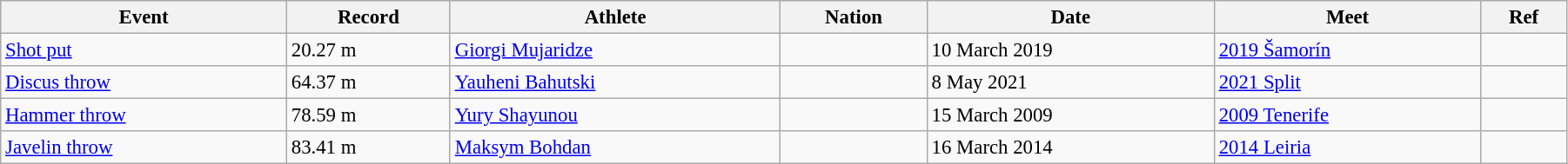<table class="wikitable" style="font-size:95%; width: 95%;">
<tr>
<th>Event</th>
<th>Record</th>
<th>Athlete</th>
<th>Nation</th>
<th>Date</th>
<th>Meet</th>
<th>Ref</th>
</tr>
<tr>
<td><a href='#'>Shot put</a></td>
<td>20.27 m</td>
<td><a href='#'>Giorgi Mujaridze</a></td>
<td></td>
<td>10 March 2019</td>
<td><a href='#'>2019 Šamorín</a></td>
<td></td>
</tr>
<tr>
<td><a href='#'>Discus throw</a></td>
<td>64.37 m</td>
<td><a href='#'>Yauheni Bahutski</a></td>
<td></td>
<td>8 May 2021</td>
<td><a href='#'>2021 Split</a></td>
<td></td>
</tr>
<tr>
<td><a href='#'>Hammer throw</a></td>
<td>78.59 m</td>
<td><a href='#'>Yury Shayunou</a></td>
<td></td>
<td>15 March 2009</td>
<td><a href='#'>2009 Tenerife</a></td>
<td></td>
</tr>
<tr>
<td><a href='#'>Javelin throw</a></td>
<td>83.41 m</td>
<td><a href='#'>Maksym Bohdan</a></td>
<td></td>
<td>16 March 2014</td>
<td><a href='#'>2014 Leiria</a></td>
<td></td>
</tr>
</table>
